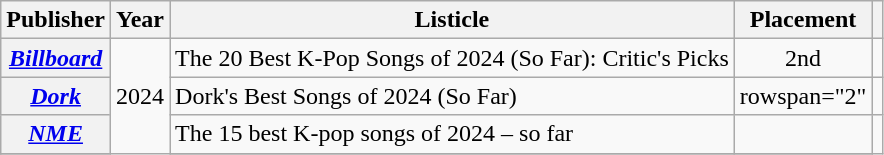<table class="wikitable plainrowheaders sortable" style="text-align:center">
<tr>
<th scope="col">Publisher</th>
<th scope="col">Year</th>
<th scope="col">Listicle</th>
<th scope="col">Placement</th>
<th scope="col" class="unsortable"></th>
</tr>
<tr>
<th scope="row"><em><a href='#'>Billboard</a></em></th>
<td rowspan="5">2024</td>
<td style="text-align:left">The 20 Best K-Pop Songs of 2024 (So Far): Critic's Picks</td>
<td>2nd</td>
<td></td>
</tr>
<tr>
<th scope="row"><em><a href='#'>Dork</a></em></th>
<td style="text-align:left">Dork's Best Songs of 2024 (So Far)</td>
<td>rowspan="2" </td>
<td></td>
</tr>
<tr>
<th scope="row"><em><a href='#'>NME</a></em></th>
<td style="text-align:left">The 15 best K-pop songs of 2024 – so far</td>
<td></td>
</tr>
<tr>
</tr>
</table>
